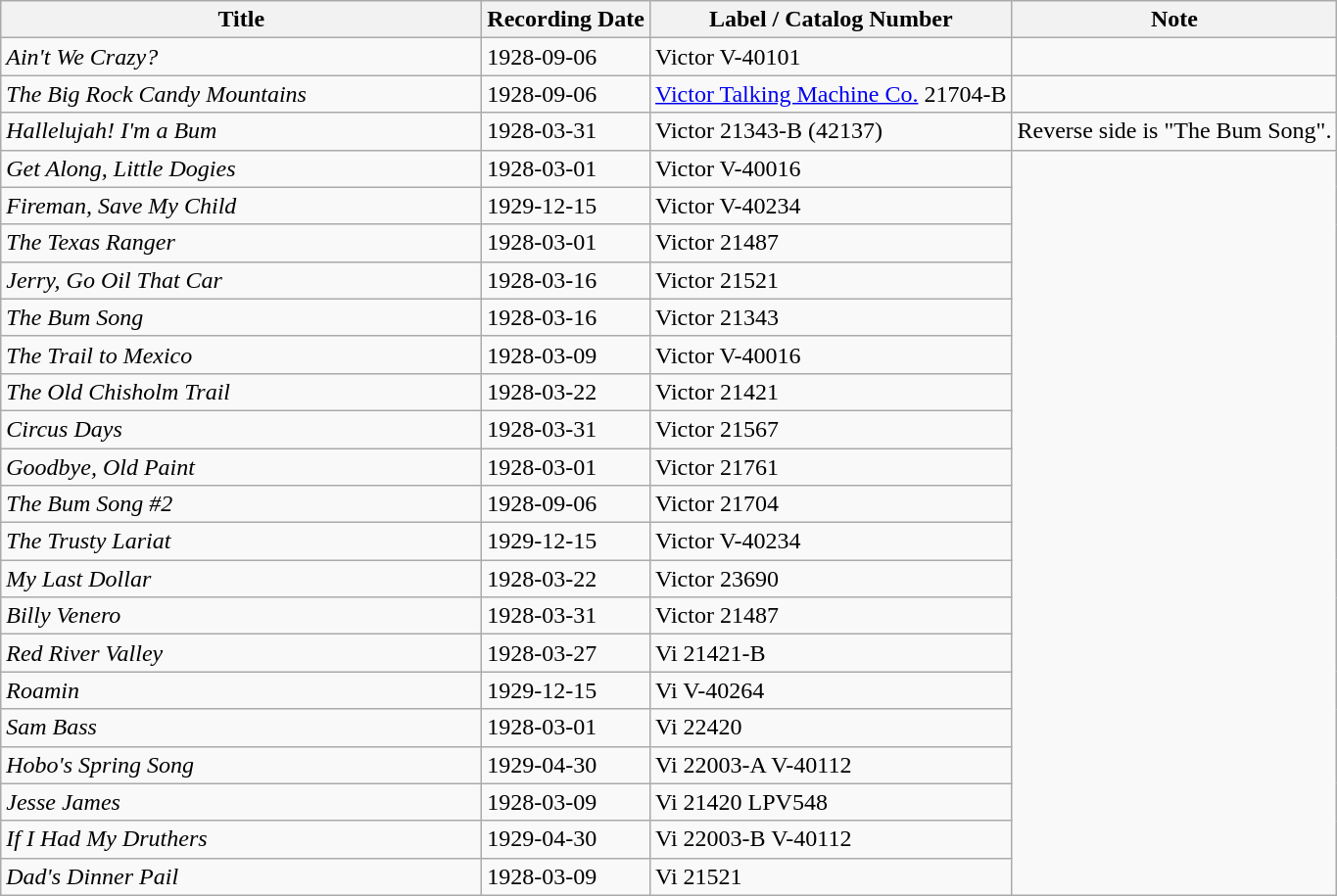<table class="wikitable plainrowheaders">
<tr>
<th scope="col" style="width: 20em;">Title</th>
<th>Recording Date</th>
<th>Label / Catalog Number</th>
<th>Note</th>
</tr>
<tr>
<td scope="row"><em>Ain't We Crazy?</em></td>
<td>1928-09-06</td>
<td>Victor V-40101</td>
<td></td>
</tr>
<tr>
<td scope="row"><em>The Big Rock Candy Mountains</em></td>
<td>1928-09-06</td>
<td><a href='#'>Victor Talking Machine Co.</a> 21704-B</td>
<td></td>
</tr>
<tr>
<td scope="row"><em>Hallelujah! I'm a Bum</em></td>
<td>1928-03-31</td>
<td>Victor 21343-B (42137)</td>
<td>Reverse side is "The Bum Song".</td>
</tr>
<tr>
<td scope="row"><em>Get Along, Little Dogies</em></td>
<td>1928-03-01</td>
<td>Victor V-40016</td>
</tr>
<tr>
<td scope="row"><em>Fireman, Save My Child</em></td>
<td>1929-12-15</td>
<td>Victor V-40234</td>
</tr>
<tr>
<td scope="row"><em>The Texas Ranger</em></td>
<td>1928-03-01</td>
<td>Victor 21487</td>
</tr>
<tr>
<td scope="row"><em>Jerry, Go Oil That Car</em></td>
<td>1928-03-16</td>
<td>Victor 21521</td>
</tr>
<tr>
<td scope="row"><em>The Bum Song</em></td>
<td>1928-03-16</td>
<td>Victor 21343</td>
</tr>
<tr>
<td scope="row"><em>The Trail to Mexico</em></td>
<td>1928-03-09</td>
<td>Victor V-40016</td>
</tr>
<tr>
<td scope="row"><em>The Old Chisholm Trail</em></td>
<td>1928-03-22</td>
<td>Victor 21421</td>
</tr>
<tr>
<td scope="row"><em>Circus Days</em></td>
<td>1928-03-31</td>
<td>Victor 21567</td>
</tr>
<tr>
<td scope="row"><em>Goodbye, Old Paint</em></td>
<td>1928-03-01</td>
<td>Victor 21761</td>
</tr>
<tr>
<td scope="row"><em>The Bum Song #2</em></td>
<td>1928-09-06</td>
<td>Victor 21704</td>
</tr>
<tr>
<td scope="row"><em>The Trusty Lariat</em></td>
<td>1929-12-15</td>
<td>Victor V-40234</td>
</tr>
<tr>
<td scope="row"><em>My Last Dollar</em></td>
<td>1928-03-22</td>
<td>Victor 23690</td>
</tr>
<tr>
<td scope="row"><em>Billy Venero</em></td>
<td>1928-03-31</td>
<td>Victor 21487</td>
</tr>
<tr>
<td scope="row"><em>Red River Valley</em></td>
<td>1928-03-27</td>
<td>Vi 21421-B</td>
</tr>
<tr>
<td scope="row"><em>Roamin</em></td>
<td>1929-12-15</td>
<td>Vi V-40264</td>
</tr>
<tr>
<td scope="row"><em>Sam Bass</em></td>
<td>1928-03-01</td>
<td>Vi 22420</td>
</tr>
<tr>
<td scope="row"><em>Hobo's Spring Song</em></td>
<td>1929-04-30</td>
<td>Vi 22003-A V-40112</td>
</tr>
<tr>
<td scope="row"><em>Jesse James</em></td>
<td>1928-03-09</td>
<td>Vi 21420 LPV548</td>
</tr>
<tr>
<td scope="row"><em>If I Had My Druthers</em></td>
<td>1929-04-30</td>
<td>Vi 22003-B V-40112</td>
</tr>
<tr>
<td scope="row"><em>Dad's Dinner Pail</em></td>
<td>1928-03-09</td>
<td>Vi 21521</td>
</tr>
</table>
